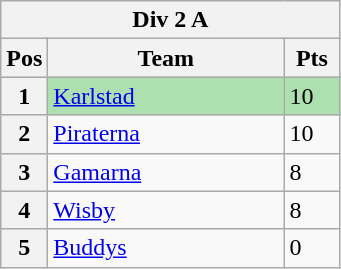<table class="wikitable">
<tr>
<th colspan="3">Div 2 A</th>
</tr>
<tr>
<th width=20>Pos</th>
<th width=150>Team</th>
<th width=30>Pts</th>
</tr>
<tr style="background:#ACE1AF;">
<th>1</th>
<td><a href='#'>Karlstad</a></td>
<td>10</td>
</tr>
<tr>
<th>2</th>
<td><a href='#'>Piraterna</a></td>
<td>10</td>
</tr>
<tr>
<th>3</th>
<td><a href='#'>Gamarna</a></td>
<td>8</td>
</tr>
<tr>
<th>4</th>
<td><a href='#'>Wisby</a></td>
<td>8</td>
</tr>
<tr>
<th>5</th>
<td><a href='#'>Buddys</a></td>
<td>0</td>
</tr>
</table>
